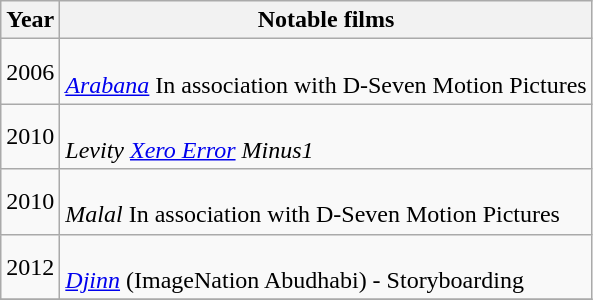<table class="wikitable">
<tr>
<th>Year</th>
<th>Notable films</th>
</tr>
<tr>
<td>2006</td>
<td><br><em><a href='#'>Arabana</a></em> In association with D-Seven Motion Pictures<br></td>
</tr>
<tr>
<td>2010</td>
<td><br><em>Levity <a href='#'>Xero Error</a> Minus1</em> <br></td>
</tr>
<tr>
<td>2010</td>
<td><br><em>Malal</em> In association with D-Seven Motion Pictures<br></td>
</tr>
<tr>
<td>2012</td>
<td><br><em><a href='#'>Djinn</a></em> (ImageNation Abudhabi) - Storyboarding<br></td>
</tr>
<tr>
</tr>
</table>
